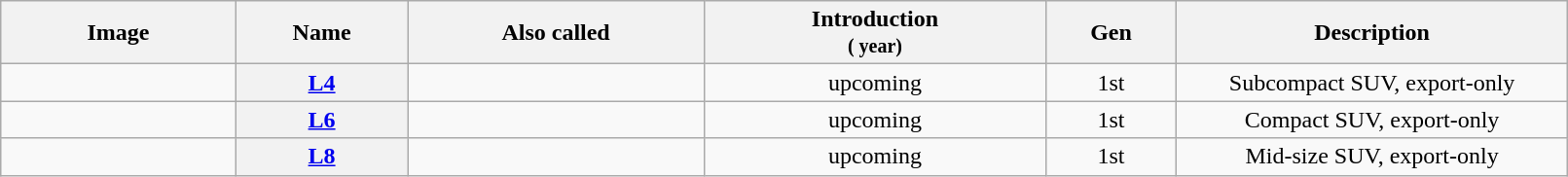<table class="wikitable sortable" style="text-align: center; width: 85%">
<tr>
<th class="unsortable" width="15%">Image</th>
<th>Name</th>
<th class="unsortable">Also called</th>
<th>Introduction<br><small>( year)</small></th>
<th>Gen</th>
<th class="unsortable" width="25%">Description</th>
</tr>
<tr>
<td></td>
<th><a href='#'>L4</a></th>
<td></td>
<td>upcoming</td>
<td>1st</td>
<td>Subcompact SUV, export-only</td>
</tr>
<tr>
<td></td>
<th><a href='#'>L6</a></th>
<td></td>
<td>upcoming</td>
<td>1st</td>
<td>Compact SUV, export-only</td>
</tr>
<tr>
<td></td>
<th><a href='#'>L8</a></th>
<td></td>
<td>upcoming</td>
<td>1st</td>
<td>Mid-size SUV, export-only</td>
</tr>
</table>
